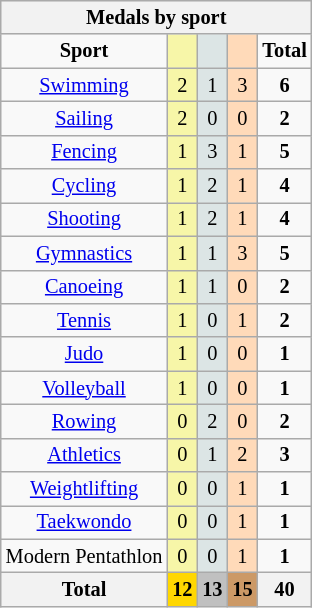<table class="wikitable" style=font-size:85%;float:center;text-align:center>
<tr style="background:#efefef;">
<th colspan=5><strong>Medals by sport</strong></th>
</tr>
<tr align=center>
<td><strong>Sport</strong></td>
<td bgcolor=#f7f6a8></td>
<td bgcolor=#dce5e5></td>
<td bgcolor=#ffdab9></td>
<td><strong>Total</strong></td>
</tr>
<tr align=center>
<td><a href='#'>Swimming</a></td>
<td style="background:#F7F6A8;">2</td>
<td style="background:#DCE5E5;">1</td>
<td style="background:#FFDAB9;">3</td>
<td><strong>6</strong></td>
</tr>
<tr align=center>
<td><a href='#'>Sailing</a></td>
<td style="background:#F7F6A8;">2</td>
<td style="background:#DCE5E5;">0</td>
<td style="background:#FFDAB9;">0</td>
<td><strong>2</strong></td>
</tr>
<tr align=center>
<td><a href='#'>Fencing</a></td>
<td style="background:#F7F6A8;">1</td>
<td style="background:#DCE5E5;">3</td>
<td style="background:#FFDAB9;">1</td>
<td><strong>5</strong></td>
</tr>
<tr align=center>
<td><a href='#'>Cycling</a></td>
<td style="background:#F7F6A8;">1</td>
<td style="background:#DCE5E5;">2</td>
<td style="background:#FFDAB9;">1</td>
<td><strong>4</strong></td>
</tr>
<tr align=center>
<td><a href='#'>Shooting</a></td>
<td style="background:#F7F6A8;">1</td>
<td style="background:#DCE5E5;">2</td>
<td style="background:#FFDAB9;">1</td>
<td><strong>4</strong></td>
</tr>
<tr align=center>
<td><a href='#'>Gymnastics</a></td>
<td style="background:#F7F6A8;">1</td>
<td style="background:#DCE5E5;">1</td>
<td style="background:#FFDAB9;">3</td>
<td><strong>5</strong></td>
</tr>
<tr align=center>
<td><a href='#'>Canoeing</a></td>
<td style="background:#F7F6A8;">1</td>
<td style="background:#DCE5E5;">1</td>
<td style="background:#FFDAB9;">0</td>
<td><strong>2</strong></td>
</tr>
<tr align=center>
<td><a href='#'>Tennis</a></td>
<td style="background:#F7F6A8;">1</td>
<td style="background:#DCE5E5;">0</td>
<td style="background:#FFDAB9;">1</td>
<td><strong>2</strong></td>
</tr>
<tr align=center>
<td><a href='#'>Judo</a></td>
<td style="background:#F7F6A8;">1</td>
<td style="background:#DCE5E5;">0</td>
<td style="background:#FFDAB9;">0</td>
<td><strong>1</strong></td>
</tr>
<tr align=center>
<td><a href='#'>Volleyball</a></td>
<td style="background:#F7F6A8;">1</td>
<td style="background:#DCE5E5;">0</td>
<td style="background:#FFDAB9;">0</td>
<td><strong>1</strong></td>
</tr>
<tr align=center>
<td><a href='#'>Rowing</a></td>
<td style="background:#F7F6A8;">0</td>
<td style="background:#DCE5E5;">2</td>
<td style="background:#FFDAB9;">0</td>
<td><strong>2</strong></td>
</tr>
<tr align=center>
<td><a href='#'>Athletics</a></td>
<td style="background:#F7F6A8;">0</td>
<td style="background:#DCE5E5;">1</td>
<td style="background:#FFDAB9;">2</td>
<td><strong>3</strong></td>
</tr>
<tr align=center>
<td><a href='#'>Weightlifting</a></td>
<td style="background:#F7F6A8;">0</td>
<td style="background:#DCE5E5;">0</td>
<td style="background:#FFDAB9;">1</td>
<td><strong>1</strong></td>
</tr>
<tr align=center>
<td><a href='#'>Taekwondo</a></td>
<td style="background:#F7F6A8;">0</td>
<td style="background:#DCE5E5;">0</td>
<td style="background:#FFDAB9;">1</td>
<td><strong>1</strong></td>
</tr>
<tr align=center>
<td>Modern Pentathlon</td>
<td style="background:#F7F6A8;">0</td>
<td style="background:#DCE5E5;">0</td>
<td style="background:#FFDAB9;">1</td>
<td><strong>1</strong></td>
</tr>
<tr align=center>
<th><strong>Total</strong></th>
<th style="background:gold;"><strong>12</strong></th>
<th style="background:silver;"><strong>13</strong></th>
<th style="background:#c96;"><strong>15</strong></th>
<th><strong>40</strong></th>
</tr>
</table>
